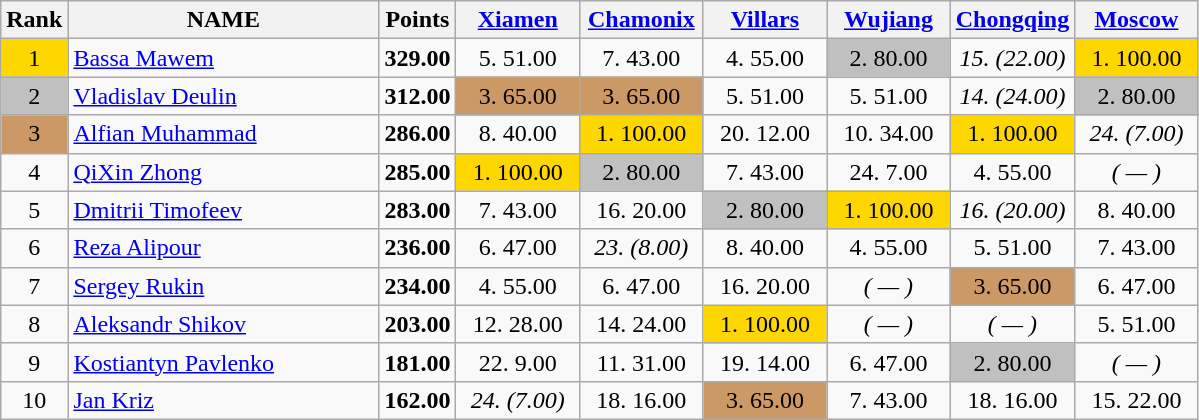<table class="wikitable sortable" style="text-align: center;">
<tr>
<th>Rank</th>
<th width = "200">NAME</th>
<th>Points</th>
<th width = "75" data-sort-type="number"><a href='#'>Xiamen</a></th>
<th width = "75" data-sort-type="number"><a href='#'>Chamonix</a></th>
<th width = "75" data-sort-type="number"><a href='#'>Villars</a></th>
<th width = "75" data-sort-type="number"><a href='#'>Wujiang</a></th>
<th width = "75" data-sort-type="number"><a href='#'>Chongqing</a></th>
<th width = "75" data-sort-type="number"><a href='#'>Moscow</a></th>
</tr>
<tr>
<td style="background: gold">1</td>
<td align="left"> <a href='#'>Bassa Mawem</a></td>
<td><strong>329.00</strong></td>
<td>5. 51.00</td>
<td>7. 43.00</td>
<td>4. 55.00</td>
<td style="background: silver">2. 80.00</td>
<td><em>15. (22.00)</em></td>
<td style="background: gold">1. 100.00</td>
</tr>
<tr>
<td style="background: silver">2</td>
<td align="left"> <a href='#'>Vladislav Deulin</a></td>
<td><strong>312.00</strong></td>
<td style="background: #cc9966">3. 65.00</td>
<td style="background: #cc9966">3. 65.00</td>
<td>5. 51.00</td>
<td>5. 51.00</td>
<td><em>14. (24.00)</em></td>
<td style="background: silver">2. 80.00</td>
</tr>
<tr>
<td style="background: #cc9966">3</td>
<td align="left"> <a href='#'>Alfian Muhammad</a></td>
<td><strong>286.00</strong></td>
<td>8. 40.00</td>
<td style="background: gold">1. 100.00</td>
<td>20. 12.00</td>
<td>10. 34.00</td>
<td style="background: gold">1. 100.00</td>
<td><em>24. (7.00)</em></td>
</tr>
<tr>
<td>4</td>
<td align="left"> <a href='#'>QiXin Zhong</a></td>
<td><strong>285.00</strong></td>
<td style="background: gold">1. 100.00</td>
<td style="background: silver">2. 80.00</td>
<td>7. 43.00</td>
<td>24. 7.00</td>
<td>4. 55.00</td>
<td><em>( — )</em></td>
</tr>
<tr>
<td>5</td>
<td align="left"> <a href='#'>Dmitrii Timofeev</a></td>
<td><strong>283.00</strong></td>
<td>7. 43.00</td>
<td>16. 20.00</td>
<td style="background: silver">2. 80.00</td>
<td style="background: gold">1. 100.00</td>
<td><em>16. (20.00)</em></td>
<td>8. 40.00</td>
</tr>
<tr>
<td>6</td>
<td align="left"> <a href='#'>Reza Alipour</a></td>
<td><strong>236.00</strong></td>
<td>6. 47.00</td>
<td><em>23. (8.00)</em></td>
<td>8. 40.00</td>
<td>4. 55.00</td>
<td>5. 51.00</td>
<td>7. 43.00</td>
</tr>
<tr>
<td>7</td>
<td align="left"> <a href='#'>Sergey Rukin</a></td>
<td><strong>234.00</strong></td>
<td>4. 55.00</td>
<td>6. 47.00</td>
<td>16. 20.00</td>
<td><em>( — )</em></td>
<td style="background: #cc9966">3. 65.00</td>
<td>6. 47.00</td>
</tr>
<tr>
<td>8</td>
<td align="left"> <a href='#'>Aleksandr Shikov</a></td>
<td><strong>203.00</strong></td>
<td>12. 28.00</td>
<td>14. 24.00</td>
<td style="background: gold">1. 100.00</td>
<td><em>( — )</em></td>
<td><em>( — )</em></td>
<td>5. 51.00</td>
</tr>
<tr>
<td>9</td>
<td align="left"> <a href='#'>Kostiantyn Pavlenko</a></td>
<td><strong>181.00</strong></td>
<td>22. 9.00</td>
<td>11. 31.00</td>
<td>19. 14.00</td>
<td>6. 47.00</td>
<td style="background: silver">2. 80.00</td>
<td><em>( — )</em></td>
</tr>
<tr>
<td>10</td>
<td align="left"> <a href='#'>Jan Kriz</a></td>
<td><strong>162.00</strong></td>
<td><em>24. (7.00)</em></td>
<td>18. 16.00</td>
<td style="background: #cc9966">3. 65.00</td>
<td>7. 43.00</td>
<td>18. 16.00</td>
<td>15. 22.00</td>
</tr>
</table>
